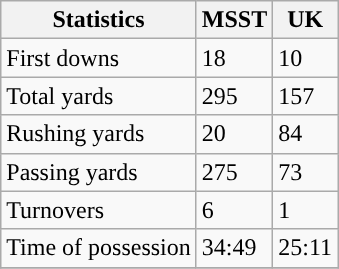<table class="wikitable">
<tr>
<th>Statistics</th>
<th>MSST</th>
<th>UK</th>
</tr>
<tr>
<td>First downs</td>
<td>18</td>
<td>10</td>
</tr>
<tr>
<td>Total yards</td>
<td>295</td>
<td>157</td>
</tr>
<tr>
<td>Rushing yards</td>
<td>20</td>
<td>84</td>
</tr>
<tr>
<td>Passing yards</td>
<td>275</td>
<td>73</td>
</tr>
<tr>
<td>Turnovers</td>
<td>6</td>
<td>1</td>
</tr>
<tr>
<td>Time of possession</td>
<td>34:49</td>
<td>25:11</td>
</tr>
<tr>
</tr>
</table>
